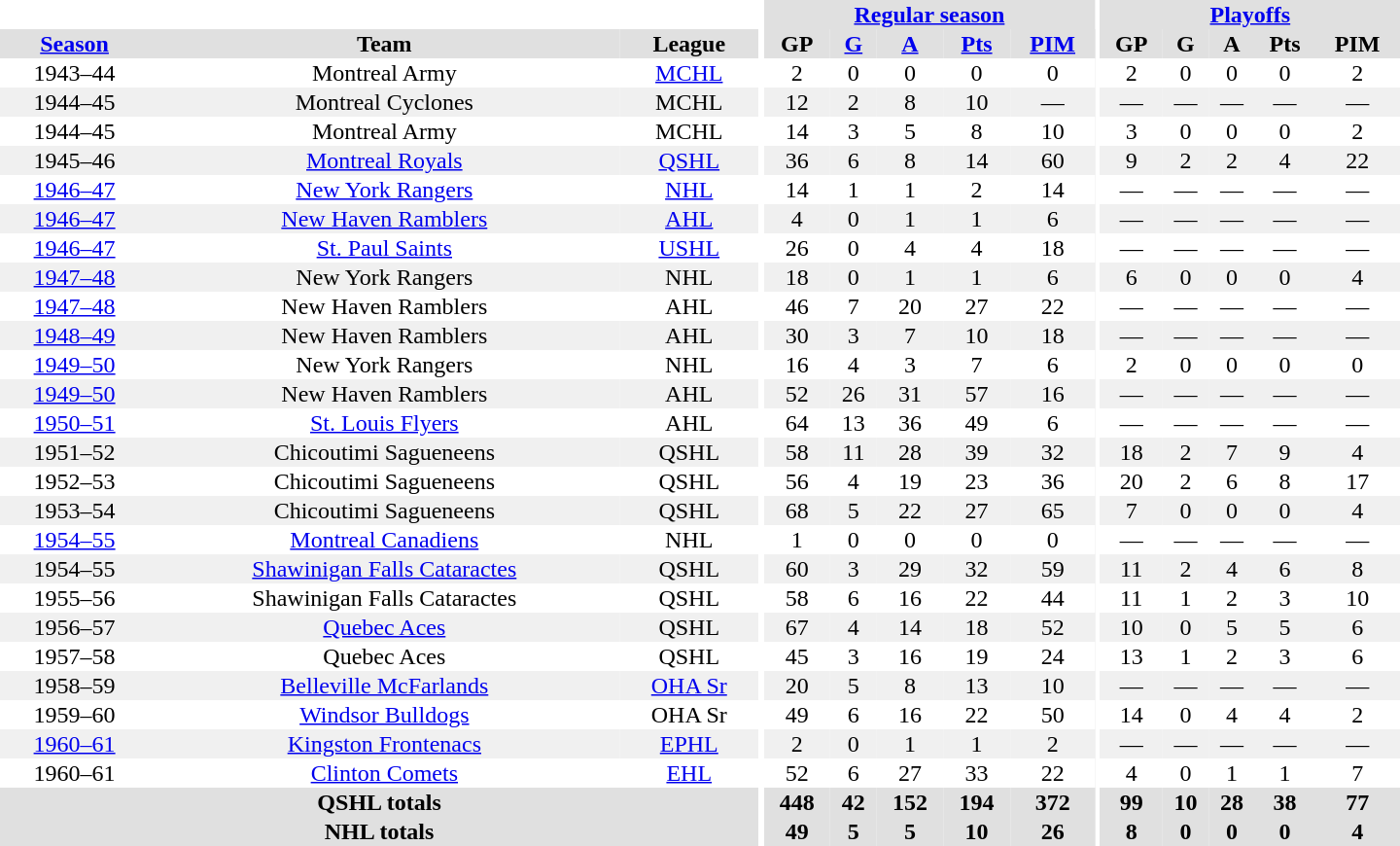<table border="0" cellpadding="1" cellspacing="0" style="text-align:center; width:60em">
<tr bgcolor="#e0e0e0">
<th colspan="3" bgcolor="#ffffff"></th>
<th rowspan="100" bgcolor="#ffffff"></th>
<th colspan="5"><a href='#'>Regular season</a></th>
<th rowspan="100" bgcolor="#ffffff"></th>
<th colspan="5"><a href='#'>Playoffs</a></th>
</tr>
<tr bgcolor="#e0e0e0">
<th><a href='#'>Season</a></th>
<th>Team</th>
<th>League</th>
<th>GP</th>
<th><a href='#'>G</a></th>
<th><a href='#'>A</a></th>
<th><a href='#'>Pts</a></th>
<th><a href='#'>PIM</a></th>
<th>GP</th>
<th>G</th>
<th>A</th>
<th>Pts</th>
<th>PIM</th>
</tr>
<tr>
<td>1943–44</td>
<td>Montreal Army</td>
<td><a href='#'>MCHL</a></td>
<td>2</td>
<td>0</td>
<td>0</td>
<td>0</td>
<td>0</td>
<td>2</td>
<td>0</td>
<td>0</td>
<td>0</td>
<td>2</td>
</tr>
<tr bgcolor="#f0f0f0">
<td>1944–45</td>
<td>Montreal Cyclones</td>
<td>MCHL</td>
<td>12</td>
<td>2</td>
<td>8</td>
<td>10</td>
<td>—</td>
<td>—</td>
<td>—</td>
<td>—</td>
<td>—</td>
<td>—</td>
</tr>
<tr>
<td>1944–45</td>
<td>Montreal Army</td>
<td>MCHL</td>
<td>14</td>
<td>3</td>
<td>5</td>
<td>8</td>
<td>10</td>
<td>3</td>
<td>0</td>
<td>0</td>
<td>0</td>
<td>2</td>
</tr>
<tr bgcolor="#f0f0f0">
<td>1945–46</td>
<td><a href='#'>Montreal Royals</a></td>
<td><a href='#'>QSHL</a></td>
<td>36</td>
<td>6</td>
<td>8</td>
<td>14</td>
<td>60</td>
<td>9</td>
<td>2</td>
<td>2</td>
<td>4</td>
<td>22</td>
</tr>
<tr>
<td><a href='#'>1946–47</a></td>
<td><a href='#'>New York Rangers</a></td>
<td><a href='#'>NHL</a></td>
<td>14</td>
<td>1</td>
<td>1</td>
<td>2</td>
<td>14</td>
<td>—</td>
<td>—</td>
<td>—</td>
<td>—</td>
<td>—</td>
</tr>
<tr bgcolor="#f0f0f0">
<td><a href='#'>1946–47</a></td>
<td><a href='#'>New Haven Ramblers</a></td>
<td><a href='#'>AHL</a></td>
<td>4</td>
<td>0</td>
<td>1</td>
<td>1</td>
<td>6</td>
<td>—</td>
<td>—</td>
<td>—</td>
<td>—</td>
<td>—</td>
</tr>
<tr>
<td><a href='#'>1946–47</a></td>
<td><a href='#'>St. Paul Saints</a></td>
<td><a href='#'>USHL</a></td>
<td>26</td>
<td>0</td>
<td>4</td>
<td>4</td>
<td>18</td>
<td>—</td>
<td>—</td>
<td>—</td>
<td>—</td>
<td>—</td>
</tr>
<tr bgcolor="#f0f0f0">
<td><a href='#'>1947–48</a></td>
<td>New York Rangers</td>
<td>NHL</td>
<td>18</td>
<td>0</td>
<td>1</td>
<td>1</td>
<td>6</td>
<td>6</td>
<td>0</td>
<td>0</td>
<td>0</td>
<td>4</td>
</tr>
<tr>
<td><a href='#'>1947–48</a></td>
<td>New Haven Ramblers</td>
<td>AHL</td>
<td>46</td>
<td>7</td>
<td>20</td>
<td>27</td>
<td>22</td>
<td>—</td>
<td>—</td>
<td>—</td>
<td>—</td>
<td>—</td>
</tr>
<tr bgcolor="#f0f0f0">
<td><a href='#'>1948–49</a></td>
<td>New Haven Ramblers</td>
<td>AHL</td>
<td>30</td>
<td>3</td>
<td>7</td>
<td>10</td>
<td>18</td>
<td>—</td>
<td>—</td>
<td>—</td>
<td>—</td>
<td>—</td>
</tr>
<tr>
<td><a href='#'>1949–50</a></td>
<td>New York Rangers</td>
<td>NHL</td>
<td>16</td>
<td>4</td>
<td>3</td>
<td>7</td>
<td>6</td>
<td>2</td>
<td>0</td>
<td>0</td>
<td>0</td>
<td>0</td>
</tr>
<tr bgcolor="#f0f0f0">
<td><a href='#'>1949–50</a></td>
<td>New Haven Ramblers</td>
<td>AHL</td>
<td>52</td>
<td>26</td>
<td>31</td>
<td>57</td>
<td>16</td>
<td>—</td>
<td>—</td>
<td>—</td>
<td>—</td>
<td>—</td>
</tr>
<tr>
<td><a href='#'>1950–51</a></td>
<td><a href='#'>St. Louis Flyers</a></td>
<td>AHL</td>
<td>64</td>
<td>13</td>
<td>36</td>
<td>49</td>
<td>6</td>
<td>—</td>
<td>—</td>
<td>—</td>
<td>—</td>
<td>—</td>
</tr>
<tr bgcolor="#f0f0f0">
<td>1951–52</td>
<td>Chicoutimi Sagueneens</td>
<td>QSHL</td>
<td>58</td>
<td>11</td>
<td>28</td>
<td>39</td>
<td>32</td>
<td>18</td>
<td>2</td>
<td>7</td>
<td>9</td>
<td>4</td>
</tr>
<tr>
<td>1952–53</td>
<td>Chicoutimi Sagueneens</td>
<td>QSHL</td>
<td>56</td>
<td>4</td>
<td>19</td>
<td>23</td>
<td>36</td>
<td>20</td>
<td>2</td>
<td>6</td>
<td>8</td>
<td>17</td>
</tr>
<tr bgcolor="#f0f0f0">
<td>1953–54</td>
<td>Chicoutimi Sagueneens</td>
<td>QSHL</td>
<td>68</td>
<td>5</td>
<td>22</td>
<td>27</td>
<td>65</td>
<td>7</td>
<td>0</td>
<td>0</td>
<td>0</td>
<td>4</td>
</tr>
<tr>
<td><a href='#'>1954–55</a></td>
<td><a href='#'>Montreal Canadiens</a></td>
<td>NHL</td>
<td>1</td>
<td>0</td>
<td>0</td>
<td>0</td>
<td>0</td>
<td>—</td>
<td>—</td>
<td>—</td>
<td>—</td>
<td>—</td>
</tr>
<tr bgcolor="#f0f0f0">
<td>1954–55</td>
<td><a href='#'>Shawinigan Falls Cataractes</a></td>
<td>QSHL</td>
<td>60</td>
<td>3</td>
<td>29</td>
<td>32</td>
<td>59</td>
<td>11</td>
<td>2</td>
<td>4</td>
<td>6</td>
<td>8</td>
</tr>
<tr>
<td>1955–56</td>
<td>Shawinigan Falls Cataractes</td>
<td>QSHL</td>
<td>58</td>
<td>6</td>
<td>16</td>
<td>22</td>
<td>44</td>
<td>11</td>
<td>1</td>
<td>2</td>
<td>3</td>
<td>10</td>
</tr>
<tr bgcolor="#f0f0f0">
<td>1956–57</td>
<td><a href='#'>Quebec Aces</a></td>
<td>QSHL</td>
<td>67</td>
<td>4</td>
<td>14</td>
<td>18</td>
<td>52</td>
<td>10</td>
<td>0</td>
<td>5</td>
<td>5</td>
<td>6</td>
</tr>
<tr>
<td>1957–58</td>
<td>Quebec Aces</td>
<td>QSHL</td>
<td>45</td>
<td>3</td>
<td>16</td>
<td>19</td>
<td>24</td>
<td>13</td>
<td>1</td>
<td>2</td>
<td>3</td>
<td>6</td>
</tr>
<tr bgcolor="#f0f0f0">
<td>1958–59</td>
<td><a href='#'>Belleville McFarlands</a></td>
<td><a href='#'>OHA Sr</a></td>
<td>20</td>
<td>5</td>
<td>8</td>
<td>13</td>
<td>10</td>
<td>—</td>
<td>—</td>
<td>—</td>
<td>—</td>
<td>—</td>
</tr>
<tr>
<td>1959–60</td>
<td><a href='#'>Windsor Bulldogs</a></td>
<td>OHA Sr</td>
<td>49</td>
<td>6</td>
<td>16</td>
<td>22</td>
<td>50</td>
<td>14</td>
<td>0</td>
<td>4</td>
<td>4</td>
<td>2</td>
</tr>
<tr bgcolor="#f0f0f0">
<td><a href='#'>1960–61</a></td>
<td><a href='#'>Kingston Frontenacs</a></td>
<td><a href='#'>EPHL</a></td>
<td>2</td>
<td>0</td>
<td>1</td>
<td>1</td>
<td>2</td>
<td>—</td>
<td>—</td>
<td>—</td>
<td>—</td>
<td>—</td>
</tr>
<tr>
<td>1960–61</td>
<td><a href='#'>Clinton Comets</a></td>
<td><a href='#'>EHL</a></td>
<td>52</td>
<td>6</td>
<td>27</td>
<td>33</td>
<td>22</td>
<td>4</td>
<td>0</td>
<td>1</td>
<td>1</td>
<td>7</td>
</tr>
<tr bgcolor="#e0e0e0">
<th colspan="3">QSHL totals</th>
<th>448</th>
<th>42</th>
<th>152</th>
<th>194</th>
<th>372</th>
<th>99</th>
<th>10</th>
<th>28</th>
<th>38</th>
<th>77</th>
</tr>
<tr bgcolor="#e0e0e0">
<th colspan="3">NHL totals</th>
<th>49</th>
<th>5</th>
<th>5</th>
<th>10</th>
<th>26</th>
<th>8</th>
<th>0</th>
<th>0</th>
<th>0</th>
<th>4</th>
</tr>
</table>
